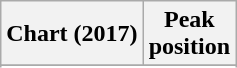<table class="wikitable sortable plainrowheaders" style="text-align:center">
<tr>
<th scope="col">Chart (2017)</th>
<th scope="col">Peak<br> position</th>
</tr>
<tr>
</tr>
<tr>
</tr>
<tr>
</tr>
<tr>
</tr>
<tr>
</tr>
<tr>
</tr>
</table>
